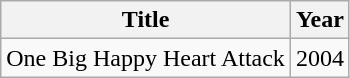<table class="wikitable">
<tr>
<th>Title</th>
<th>Year</th>
</tr>
<tr>
<td>One Big Happy Heart Attack</td>
<td>2004</td>
</tr>
</table>
